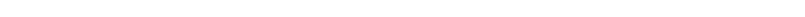<table style="width:66%; text-align:center;">
<tr style="color:white;">
<td style="background:"><strong>10</strong></td>
<td style="background:"><strong>6</strong></td>
<td style="background:"><strong>8</strong></td>
</tr>
</table>
